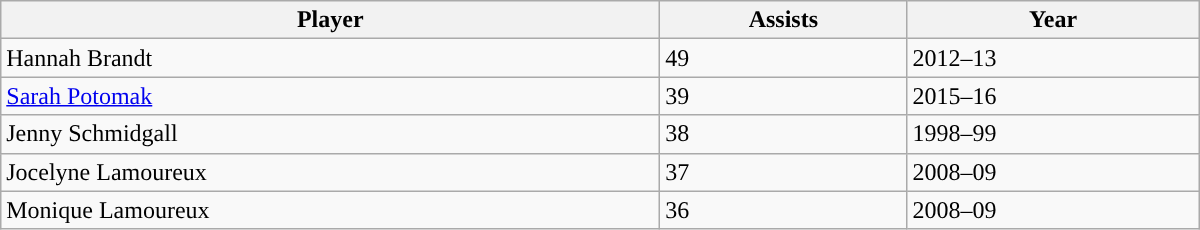<table class="wikitable" style="width: 50em">
<tr>
<th>Player</th>
<th>Assists</th>
<th>Year</th>
</tr>
<tr>
<td>Hannah Brandt</td>
<td>49</td>
<td>2012–13</td>
</tr>
<tr>
<td><a href='#'>Sarah Potomak</a></td>
<td>39</td>
<td>2015–16</td>
</tr>
<tr>
<td>Jenny Schmidgall</td>
<td>38</td>
<td>1998–99</td>
</tr>
<tr>
<td>Jocelyne Lamoureux</td>
<td>37</td>
<td>2008–09</td>
</tr>
<tr>
<td>Monique Lamoureux</td>
<td>36</td>
<td>2008–09</td>
</tr>
</table>
